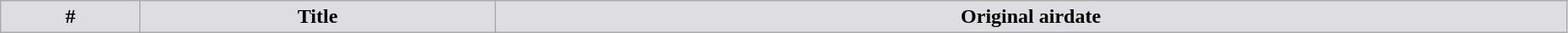<table class="wikitable plainrowheaders" style="width:98%;">
<tr>
<th style="background-color: #DEDDE2;">#</th>
<th ! style="background-color: #DEDDE2;">Title</th>
<th ! style="background-color: #DEDDE2;">Original airdate<br>




</th>
</tr>
</table>
